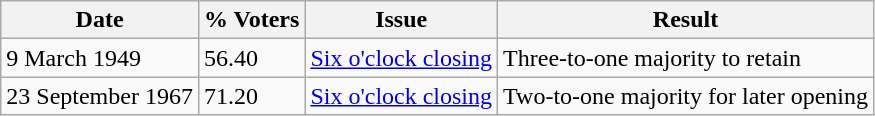<table class="wikitable">
<tr>
<th><strong>Date</strong></th>
<th><strong>% Voters</strong></th>
<th><strong>Issue</strong></th>
<th><strong>Result</strong></th>
</tr>
<tr>
<td>9 March 1949</td>
<td>56.40</td>
<td><a href='#'>Six o'clock closing</a></td>
<td>Three-to-one majority to retain</td>
</tr>
<tr>
<td>23 September 1967</td>
<td>71.20</td>
<td><a href='#'>Six o'clock closing</a></td>
<td>Two-to-one majority for later opening</td>
</tr>
</table>
